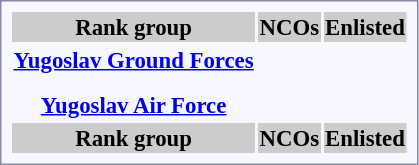<table style="border:1px solid #8888aa; background-color:#f7f8ff; color:inherit; padding:5px; font-size:95%; margin: 0px 12px 12px 0px;">
<tr style="background-color:#CCCCCC; text-align:center; width: 100%">
<th>Rank group</th>
<th colspan=6>NCOs</th>
<th colspan=4>Enlisted</th>
</tr>
<tr style="text-align:center;">
<td rowspan=2><strong> <a href='#'>Yugoslav Ground Forces</a></strong></td>
<td></td>
<td></td>
<td></td>
<td></td>
<td></td>
<td></td>
<td></td>
<td></td>
<td></td>
<td></td>
</tr>
<tr style="text-align:center;">
<td></td>
<td></td>
<td></td>
<td></td>
<td></td>
<td></td>
<td></td>
<td></td>
<td></td>
<td></td>
</tr>
<tr style="text-align:center;">
<td rowspan=2><strong></strong></td>
<td></td>
<td></td>
<td></td>
<td></td>
<td></td>
<td></td>
<td></td>
<td></td>
<td></td>
<td></td>
</tr>
<tr style="text-align:center;">
<td></td>
<td></td>
<td></td>
<td></td>
<td></td>
<td></td>
<td></td>
<td></td>
<td></td>
<td></td>
</tr>
<tr style="text-align:center;">
<td rowspan=2><strong> <a href='#'>Yugoslav Air Force</a></strong></td>
<td></td>
<td></td>
<td></td>
<td></td>
<td></td>
<td></td>
<td></td>
<td></td>
<td></td>
<td></td>
</tr>
<tr style="text-align:center;">
<td></td>
<td></td>
<td></td>
<td></td>
<td></td>
<td></td>
<td></td>
<td></td>
<td></td>
<td></td>
</tr>
<tr style="background-color:#CCCCCC; color:inherit; text-align:center; width: 100%">
<th>Rank group</th>
<th colspan=6>NCOs</th>
<th colspan=4>Enlisted</th>
</tr>
</table>
